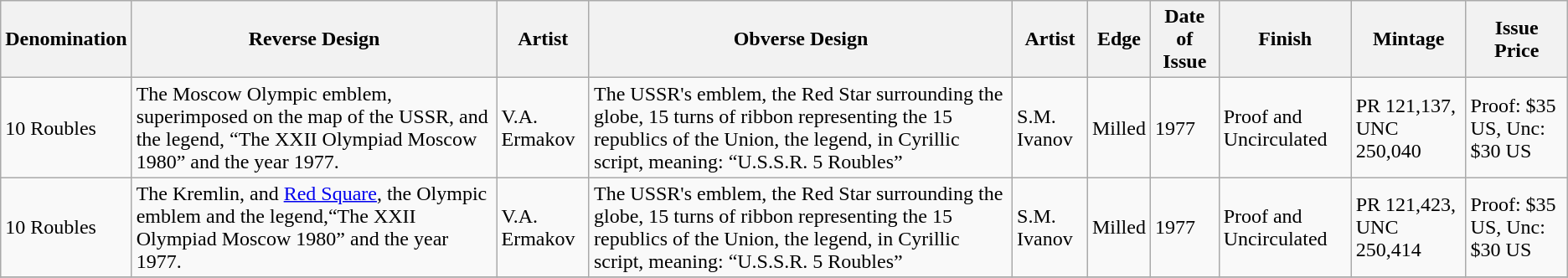<table class="wikitable">
<tr>
<th>Denomination</th>
<th>Reverse Design</th>
<th>Artist</th>
<th>Obverse Design</th>
<th>Artist</th>
<th>Edge</th>
<th>Date of Issue</th>
<th>Finish</th>
<th>Mintage</th>
<th>Issue Price</th>
</tr>
<tr>
<td>10 Roubles</td>
<td>The Moscow Olympic emblem, superimposed on the map of the USSR, and the legend, “The XXII Olympiad Moscow 1980” and the year 1977.</td>
<td>V.A. Ermakov</td>
<td>The USSR's emblem, the Red Star surrounding the globe, 15 turns of ribbon representing the 15 republics of the Union, the legend, in Cyrillic script, meaning: “U.S.S.R. 5 Roubles”</td>
<td>S.M. Ivanov</td>
<td>Milled</td>
<td>1977</td>
<td>Proof and Uncirculated</td>
<td>PR 121,137, UNC 250,040</td>
<td>Proof: $35 US, Unc: $30 US</td>
</tr>
<tr>
<td>10 Roubles</td>
<td>The Kremlin, and <a href='#'>Red Square</a>, the Olympic emblem and the legend,“The XXII Olympiad Moscow 1980” and the year 1977.</td>
<td>V.A. Ermakov</td>
<td>The USSR's emblem, the Red Star surrounding the globe, 15 turns of ribbon representing the 15 republics of the Union, the legend, in Cyrillic script, meaning: “U.S.S.R. 5 Roubles”</td>
<td>S.M. Ivanov</td>
<td>Milled</td>
<td>1977</td>
<td>Proof and Uncirculated</td>
<td>PR 121,423, UNC 250,414</td>
<td>Proof: $35 US, Unc: $30 US</td>
</tr>
<tr>
</tr>
</table>
